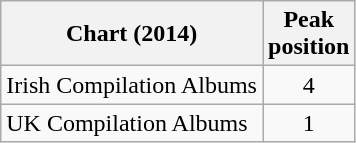<table class="wikitable plainrowheaders">
<tr>
<th>Chart (2014)</th>
<th>Peak<br>position</th>
</tr>
<tr>
<td>Irish Compilation Albums</td>
<td align="center">4</td>
</tr>
<tr>
<td>UK Compilation Albums</td>
<td align="center">1</td>
</tr>
</table>
